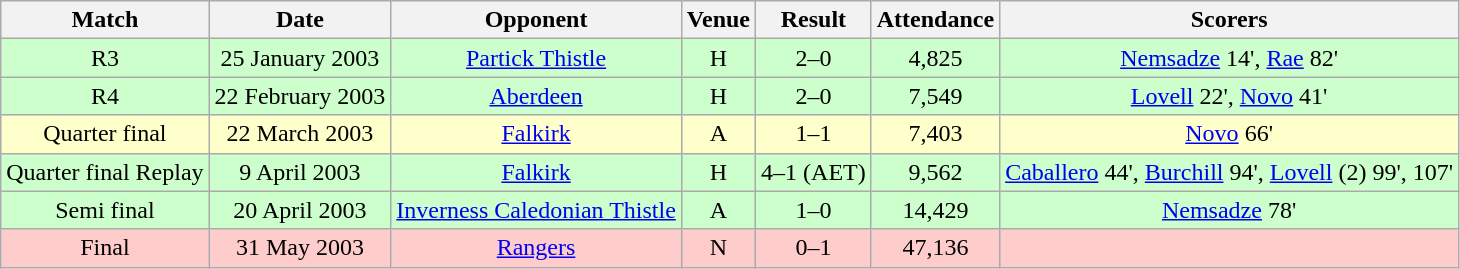<table class="wikitable" style="font-size:100%; text-align:center">
<tr>
<th>Match</th>
<th>Date</th>
<th>Opponent</th>
<th>Venue</th>
<th>Result</th>
<th>Attendance</th>
<th>Scorers</th>
</tr>
<tr style="background: #CCFFCC;">
<td>R3</td>
<td>25 January 2003</td>
<td><a href='#'>Partick Thistle</a></td>
<td>H</td>
<td>2–0</td>
<td>4,825</td>
<td><a href='#'>Nemsadze</a> 14', <a href='#'>Rae</a> 82'</td>
</tr>
<tr style="background: #CCFFCC;">
<td>R4</td>
<td>22 February 2003</td>
<td><a href='#'>Aberdeen</a></td>
<td>H</td>
<td>2–0</td>
<td>7,549</td>
<td><a href='#'>Lovell</a> 22', <a href='#'>Novo</a> 41'</td>
</tr>
<tr style="background: #FFFFCC;">
<td>Quarter final</td>
<td>22 March 2003</td>
<td><a href='#'>Falkirk</a></td>
<td>A</td>
<td>1–1</td>
<td>7,403</td>
<td><a href='#'>Novo</a> 66'</td>
</tr>
<tr style="background: #CCFFCC;">
<td>Quarter final Replay</td>
<td>9 April 2003</td>
<td><a href='#'>Falkirk</a></td>
<td>H</td>
<td>4–1 (AET)</td>
<td>9,562</td>
<td><a href='#'>Caballero</a> 44', <a href='#'>Burchill</a> 94', <a href='#'>Lovell</a> (2) 99', 107'</td>
</tr>
<tr style="background: #CCFFCC;">
<td>Semi final</td>
<td>20 April 2003</td>
<td><a href='#'>Inverness Caledonian Thistle</a></td>
<td>A</td>
<td>1–0</td>
<td>14,429</td>
<td><a href='#'>Nemsadze</a> 78'</td>
</tr>
<tr style="background: #FFCCCC;">
<td>Final</td>
<td>31 May 2003</td>
<td><a href='#'>Rangers</a></td>
<td>N</td>
<td>0–1</td>
<td>47,136</td>
<td></td>
</tr>
</table>
